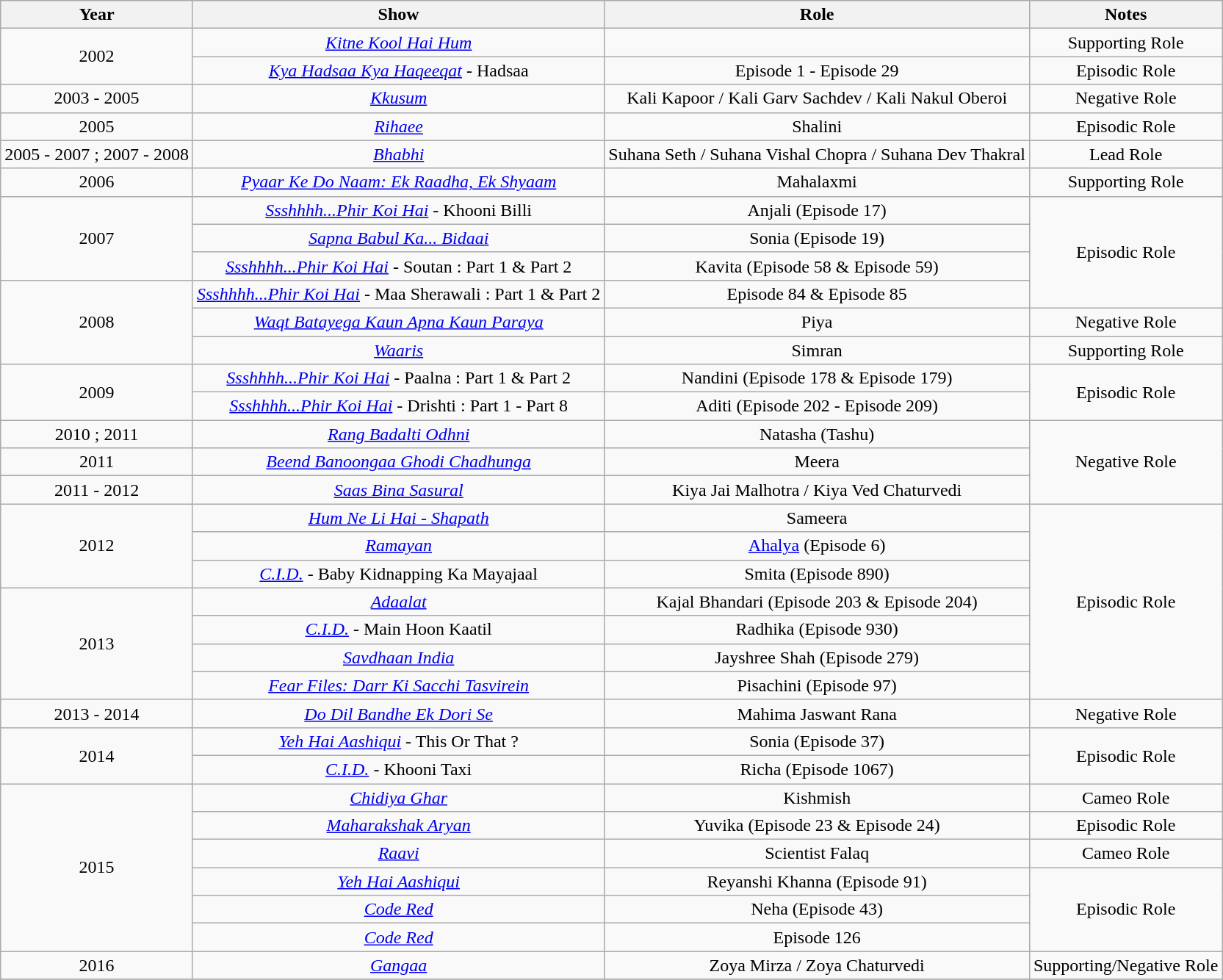<table class="wikitable" style="text-align:center;">
<tr>
<th>Year</th>
<th>Show</th>
<th>Role</th>
<th>Notes</th>
</tr>
<tr>
<td rowspan="2">2002</td>
<td><em><a href='#'>Kitne Kool Hai Hum</a></em></td>
<td></td>
<td>Supporting Role</td>
</tr>
<tr>
<td><em><a href='#'>Kya Hadsaa Kya Haqeeqat</a></em> - Hadsaa</td>
<td>Episode 1 - Episode 29</td>
<td>Episodic Role</td>
</tr>
<tr>
<td>2003 - 2005</td>
<td><em><a href='#'>Kkusum</a></em></td>
<td>Kali Kapoor / Kali Garv Sachdev / Kali Nakul Oberoi</td>
<td>Negative Role</td>
</tr>
<tr>
<td>2005</td>
<td><em><a href='#'>Rihaee</a></em></td>
<td>Shalini</td>
<td>Episodic Role</td>
</tr>
<tr>
<td>2005 - 2007 ; 2007 - 2008</td>
<td><em><a href='#'>Bhabhi</a></em></td>
<td>Suhana Seth / Suhana Vishal Chopra / Suhana Dev Thakral</td>
<td>Lead Role</td>
</tr>
<tr>
<td>2006</td>
<td><em><a href='#'>Pyaar Ke Do Naam: Ek Raadha, Ek Shyaam</a></em></td>
<td>Mahalaxmi</td>
<td>Supporting Role</td>
</tr>
<tr>
<td rowspan="3">2007</td>
<td><em><a href='#'>Ssshhhh...Phir Koi Hai</a></em> - Khooni Billi</td>
<td>Anjali (Episode 17)</td>
<td rowspan="4">Episodic Role</td>
</tr>
<tr>
<td><em><a href='#'>Sapna Babul Ka... Bidaai</a></em></td>
<td>Sonia (Episode 19)</td>
</tr>
<tr>
<td><em><a href='#'>Ssshhhh...Phir Koi Hai</a></em> - Soutan : Part 1 & Part 2</td>
<td>Kavita (Episode 58 & Episode 59)</td>
</tr>
<tr>
<td rowspan="3">2008</td>
<td><em><a href='#'>Ssshhhh...Phir Koi Hai</a></em> - Maa Sherawali : Part 1 & Part 2</td>
<td>Episode 84 & Episode 85</td>
</tr>
<tr>
<td><em><a href='#'>Waqt Batayega Kaun Apna Kaun Paraya</a></em></td>
<td>Piya</td>
<td>Negative Role</td>
</tr>
<tr>
<td><em><a href='#'>Waaris</a></em></td>
<td>Simran</td>
<td>Supporting Role</td>
</tr>
<tr>
<td rowspan="2">2009</td>
<td><em><a href='#'>Ssshhhh...Phir Koi Hai</a></em> - Paalna : Part 1 & Part 2</td>
<td>Nandini (Episode 178 & Episode 179)</td>
<td rowspan="2">Episodic Role</td>
</tr>
<tr>
<td><em><a href='#'>Ssshhhh...Phir Koi Hai</a></em> - Drishti : Part 1 - Part 8</td>
<td>Aditi (Episode 202 - Episode 209)</td>
</tr>
<tr>
<td>2010 ; 2011</td>
<td><em><a href='#'>Rang Badalti Odhni</a></em></td>
<td>Natasha (Tashu)</td>
<td rowspan="3">Negative  Role</td>
</tr>
<tr>
<td>2011</td>
<td><em><a href='#'>Beend Banoongaa Ghodi Chadhunga</a></em></td>
<td>Meera</td>
</tr>
<tr>
<td>2011 - 2012</td>
<td><em><a href='#'>Saas Bina Sasural</a></em></td>
<td>Kiya Jai Malhotra / Kiya Ved Chaturvedi</td>
</tr>
<tr>
<td rowspan="3">2012</td>
<td><em><a href='#'>Hum Ne Li Hai - Shapath</a></em></td>
<td>Sameera</td>
<td rowspan="7">Episodic Role</td>
</tr>
<tr>
<td><em><a href='#'>Ramayan</a></em></td>
<td><a href='#'>Ahalya</a> (Episode 6)</td>
</tr>
<tr>
<td><em><a href='#'>C.I.D.</a></em> - Baby Kidnapping Ka Mayajaal</td>
<td>Smita (Episode 890)</td>
</tr>
<tr>
<td rowspan="4">2013</td>
<td><em><a href='#'>Adaalat</a></em></td>
<td>Kajal Bhandari (Episode 203 & Episode 204)</td>
</tr>
<tr>
<td><em><a href='#'>C.I.D.</a></em> - Main Hoon Kaatil</td>
<td>Radhika (Episode 930)</td>
</tr>
<tr>
<td><em><a href='#'>Savdhaan India</a></em></td>
<td>Jayshree Shah (Episode 279)</td>
</tr>
<tr>
<td><em><a href='#'>Fear Files: Darr Ki Sacchi Tasvirein</a></em></td>
<td>Pisachini (Episode 97)</td>
</tr>
<tr>
<td>2013 - 2014</td>
<td><em><a href='#'>Do Dil Bandhe Ek Dori Se</a></em></td>
<td>Mahima Jaswant Rana</td>
<td>Negative Role</td>
</tr>
<tr>
<td rowspan="2">2014</td>
<td><em><a href='#'>Yeh Hai Aashiqui</a></em> - This Or That ?</td>
<td>Sonia (Episode 37)</td>
<td rowspan="2">Episodic Role</td>
</tr>
<tr>
<td><em><a href='#'>C.I.D.</a></em> - Khooni Taxi</td>
<td>Richa (Episode 1067)</td>
</tr>
<tr>
<td rowspan="6">2015</td>
<td><em><a href='#'>Chidiya Ghar</a></em></td>
<td>Kishmish</td>
<td>Cameo Role</td>
</tr>
<tr>
<td><em><a href='#'>Maharakshak Aryan</a></em></td>
<td>Yuvika (Episode 23 & Episode 24)</td>
<td>Episodic Role</td>
</tr>
<tr>
<td><em><a href='#'>Raavi</a></em></td>
<td>Scientist Falaq</td>
<td>Cameo Role</td>
</tr>
<tr>
<td><em><a href='#'>Yeh Hai Aashiqui</a></em></td>
<td>Reyanshi Khanna (Episode 91)</td>
<td rowspan="3">Episodic Role</td>
</tr>
<tr>
<td><em><a href='#'>Code Red</a></em></td>
<td>Neha (Episode 43)</td>
</tr>
<tr>
<td><em><a href='#'>Code Red</a></em></td>
<td>Episode 126</td>
</tr>
<tr>
<td>2016</td>
<td><em><a href='#'>Gangaa</a></em></td>
<td>Zoya Mirza / Zoya Chaturvedi</td>
<td>Supporting/Negative Role</td>
</tr>
<tr>
</tr>
</table>
